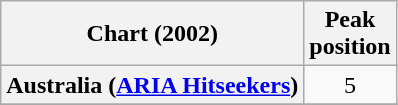<table class="wikitable sortable plainrowheaders" style="text-align:center;">
<tr>
<th scope="col">Chart (2002)</th>
<th scope="col">Peak<br>position</th>
</tr>
<tr>
<th scope="row">Australia (<a href='#'>ARIA Hitseekers</a>)</th>
<td>5</td>
</tr>
<tr>
</tr>
</table>
